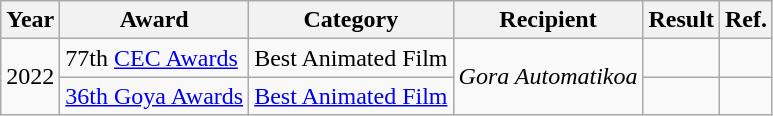<table class="wikitable">
<tr>
<th>Year</th>
<th>Award</th>
<th>Category</th>
<th>Recipient</th>
<th>Result</th>
<th>Ref.</th>
</tr>
<tr>
<td rowspan="2">2022</td>
<td>77th <a href='#'>CEC Awards</a></td>
<td>Best Animated Film</td>
<td rowspan="2"><em>Gora Automatikoa</em></td>
<td></td>
<td></td>
</tr>
<tr>
<td><a href='#'>36th Goya Awards</a></td>
<td><a href='#'>Best Animated Film</a></td>
<td></td>
<td></td>
</tr>
</table>
